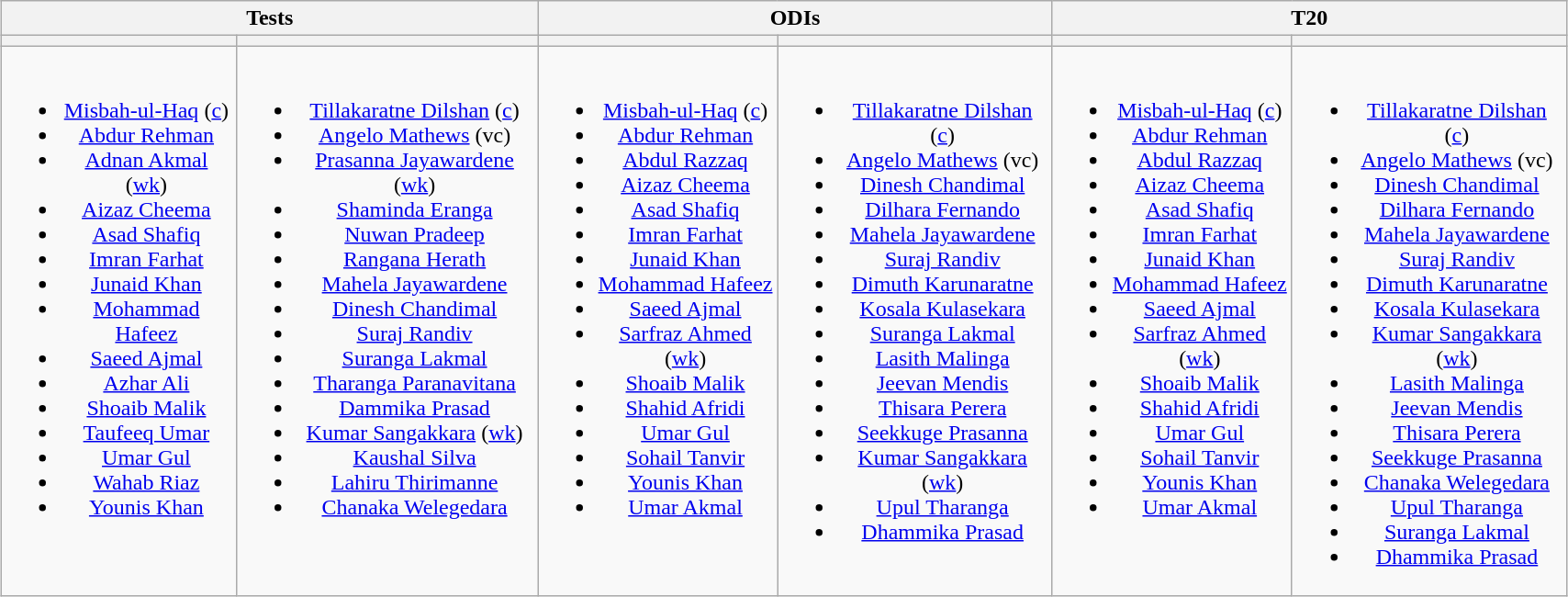<table class="wikitable" style="text-align:center; width:90%; margin:auto">
<tr>
<th colspan=2>Tests</th>
<th colspan=2>ODIs</th>
<th colspan=2>T20</th>
</tr>
<tr>
<th></th>
<th></th>
<th></th>
<th></th>
<th></th>
<th></th>
</tr>
<tr style="vertical-align:top">
<td><br><ul><li><a href='#'>Misbah-ul-Haq</a> (<a href='#'>c</a>)</li><li><a href='#'>Abdur Rehman</a></li><li><a href='#'>Adnan Akmal</a> (<a href='#'>wk</a>)</li><li><a href='#'>Aizaz Cheema</a></li><li><a href='#'>Asad Shafiq</a></li><li><a href='#'>Imran Farhat</a></li><li><a href='#'>Junaid Khan</a></li><li><a href='#'>Mohammad Hafeez</a></li><li><a href='#'>Saeed Ajmal</a></li><li><a href='#'>Azhar Ali</a></li><li><a href='#'>Shoaib Malik</a></li><li><a href='#'>Taufeeq Umar</a></li><li><a href='#'>Umar Gul</a></li><li><a href='#'>Wahab Riaz</a></li><li><a href='#'>Younis Khan</a></li></ul></td>
<td><br><ul><li><a href='#'>Tillakaratne Dilshan</a> (<a href='#'>c</a>)</li><li><a href='#'>Angelo Mathews</a> (vc)</li><li><a href='#'>Prasanna Jayawardene</a> (<a href='#'>wk</a>)</li><li><a href='#'>Shaminda Eranga</a></li><li><a href='#'>Nuwan Pradeep</a></li><li><a href='#'>Rangana Herath</a></li><li><a href='#'>Mahela Jayawardene</a></li><li><a href='#'>Dinesh Chandimal</a></li><li><a href='#'>Suraj Randiv</a></li><li><a href='#'>Suranga Lakmal</a></li><li><a href='#'>Tharanga Paranavitana</a></li><li><a href='#'>Dammika Prasad</a></li><li><a href='#'>Kumar Sangakkara</a> (<a href='#'>wk</a>)</li><li><a href='#'>Kaushal Silva</a></li><li><a href='#'>Lahiru Thirimanne</a></li><li><a href='#'>Chanaka Welegedara</a></li></ul></td>
<td><br><ul><li><a href='#'>Misbah-ul-Haq</a> (<a href='#'>c</a>)</li><li><a href='#'>Abdur Rehman</a></li><li><a href='#'>Abdul Razzaq</a></li><li><a href='#'>Aizaz Cheema</a></li><li><a href='#'>Asad Shafiq</a></li><li><a href='#'>Imran Farhat</a></li><li><a href='#'>Junaid Khan</a></li><li><a href='#'>Mohammad Hafeez</a></li><li><a href='#'>Saeed Ajmal</a></li><li><a href='#'>Sarfraz Ahmed</a> (<a href='#'>wk</a>)</li><li><a href='#'>Shoaib Malik</a></li><li><a href='#'>Shahid Afridi</a></li><li><a href='#'>Umar Gul</a></li><li><a href='#'>Sohail Tanvir</a></li><li><a href='#'>Younis Khan</a></li><li><a href='#'>Umar Akmal</a></li></ul></td>
<td><br><ul><li><a href='#'>Tillakaratne Dilshan</a> (<a href='#'>c</a>)</li><li><a href='#'>Angelo Mathews</a> (vc)</li><li><a href='#'>Dinesh Chandimal</a></li><li><a href='#'>Dilhara Fernando</a></li><li><a href='#'>Mahela Jayawardene</a></li><li><a href='#'>Suraj Randiv</a></li><li><a href='#'>Dimuth Karunaratne</a></li><li><a href='#'>Kosala Kulasekara</a></li><li><a href='#'>Suranga Lakmal</a></li><li><a href='#'>Lasith Malinga</a></li><li><a href='#'>Jeevan Mendis</a></li><li><a href='#'>Thisara Perera</a></li><li><a href='#'>Seekkuge Prasanna</a></li><li><a href='#'>Kumar Sangakkara</a> (<a href='#'>wk</a>)</li><li><a href='#'>Upul Tharanga</a></li><li><a href='#'>Dhammika Prasad</a></li></ul></td>
<td><br><ul><li><a href='#'>Misbah-ul-Haq</a> (<a href='#'>c</a>)</li><li><a href='#'>Abdur Rehman</a></li><li><a href='#'>Abdul Razzaq</a></li><li><a href='#'>Aizaz Cheema</a></li><li><a href='#'>Asad Shafiq</a></li><li><a href='#'>Imran Farhat</a></li><li><a href='#'>Junaid Khan</a></li><li><a href='#'>Mohammad Hafeez</a></li><li><a href='#'>Saeed Ajmal</a></li><li><a href='#'>Sarfraz Ahmed</a> (<a href='#'>wk</a>)</li><li><a href='#'>Shoaib Malik</a></li><li><a href='#'>Shahid Afridi</a></li><li><a href='#'>Umar Gul</a></li><li><a href='#'>Sohail Tanvir</a></li><li><a href='#'>Younis Khan</a></li><li><a href='#'>Umar Akmal</a></li></ul></td>
<td><br><ul><li><a href='#'>Tillakaratne Dilshan</a> (<a href='#'>c</a>)</li><li><a href='#'>Angelo Mathews</a> (vc)</li><li><a href='#'>Dinesh Chandimal</a></li><li><a href='#'>Dilhara Fernando</a></li><li><a href='#'>Mahela Jayawardene</a></li><li><a href='#'>Suraj Randiv</a></li><li><a href='#'>Dimuth Karunaratne</a></li><li><a href='#'>Kosala Kulasekara</a></li><li><a href='#'>Kumar Sangakkara</a> (<a href='#'>wk</a>)</li><li><a href='#'>Lasith Malinga</a></li><li><a href='#'>Jeevan Mendis</a></li><li><a href='#'>Thisara Perera</a></li><li><a href='#'>Seekkuge Prasanna</a></li><li><a href='#'>Chanaka Welegedara</a></li><li><a href='#'>Upul Tharanga</a></li><li><a href='#'>Suranga Lakmal</a></li><li><a href='#'>Dhammika Prasad</a></li></ul></td>
</tr>
</table>
